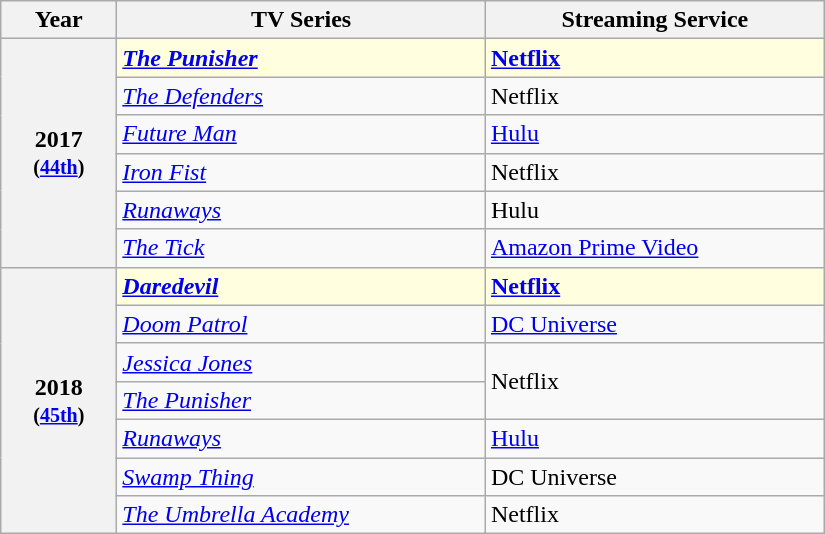<table class="wikitable" width="550px" border="1" cellpadding="5" cellspacing="0" align="centre">
<tr>
<th width="70px">Year</th>
<th>TV Series</th>
<th>Streaming Service</th>
</tr>
<tr>
<th rowspan=6>2017<br><small><strong>(<a href='#'>44th</a>)</strong></small></th>
<td style="background:lightyellow"><strong><em><a href='#'>The Punisher</a></em></strong></td>
<td style="background:lightyellow"><strong><a href='#'>Netflix</a></strong></td>
</tr>
<tr>
<td><em><a href='#'>The Defenders</a></em></td>
<td>Netflix</td>
</tr>
<tr>
<td><em><a href='#'>Future Man</a></em></td>
<td><a href='#'>Hulu</a></td>
</tr>
<tr>
<td><em><a href='#'>Iron Fist</a></em></td>
<td>Netflix</td>
</tr>
<tr>
<td><em><a href='#'>Runaways</a></em></td>
<td>Hulu</td>
</tr>
<tr>
<td><em><a href='#'>The Tick</a></em></td>
<td><a href='#'>Amazon Prime Video</a></td>
</tr>
<tr>
<th rowspan=7>2018<br><small><strong>(<a href='#'>45th</a>)</strong></small></th>
<td style="background:lightyellow"><strong><em><a href='#'>Daredevil</a></em></strong></td>
<td style="background:lightyellow"><strong><a href='#'>Netflix</a></strong></td>
</tr>
<tr>
<td><em><a href='#'>Doom Patrol</a></em></td>
<td><a href='#'>DC Universe</a></td>
</tr>
<tr>
<td><em><a href='#'>Jessica Jones</a></em></td>
<td rowspan="2">Netflix</td>
</tr>
<tr>
<td><em><a href='#'>The Punisher</a></em></td>
</tr>
<tr>
<td><em><a href='#'>Runaways</a></em></td>
<td><a href='#'>Hulu</a></td>
</tr>
<tr>
<td><em><a href='#'>Swamp Thing</a></em></td>
<td>DC Universe</td>
</tr>
<tr>
<td><em><a href='#'>The Umbrella Academy</a></em></td>
<td>Netflix</td>
</tr>
</table>
